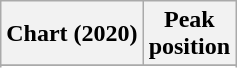<table class="wikitable sortable plainrowheaders" style="text-align:center">
<tr>
<th scope="col">Chart (2020)</th>
<th scope="col">Peak<br>position</th>
</tr>
<tr>
</tr>
<tr>
</tr>
<tr>
</tr>
</table>
